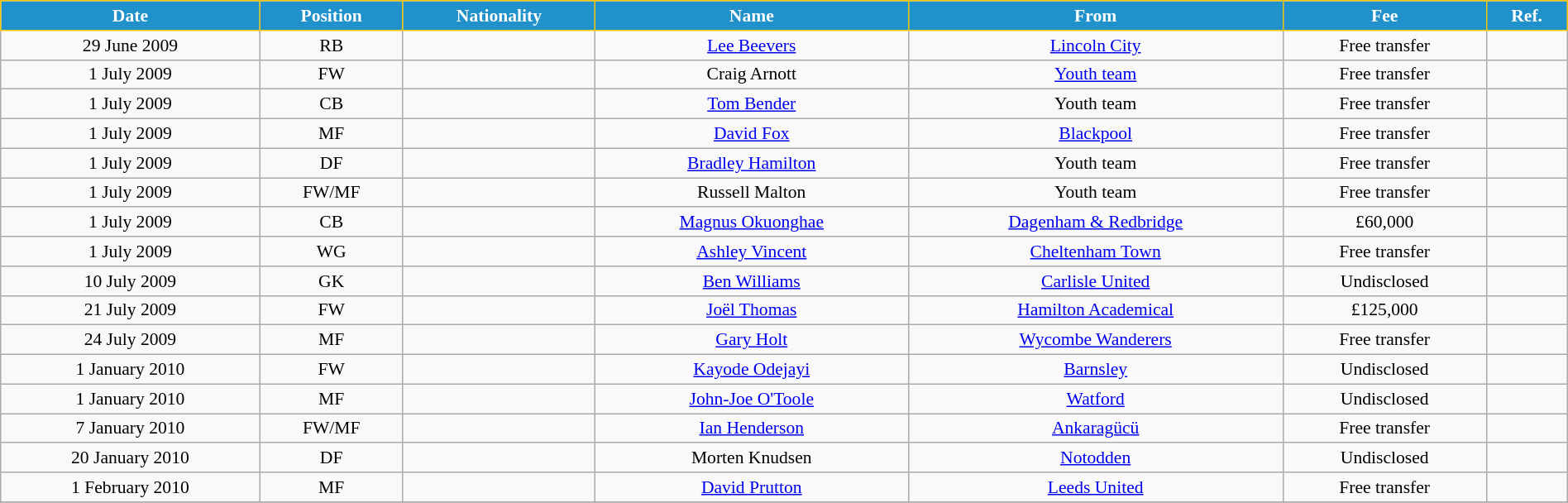<table class="wikitable" style="text-align:center; font-size:90%; width:100%;">
<tr>
<th style="background:#2191CC; color:white; border:1px solid #F7C408; text-align:center;">Date</th>
<th style="background:#2191CC; color:white; border:1px solid #F7C408; text-align:center;">Position</th>
<th style="background:#2191CC; color:white; border:1px solid #F7C408; text-align:center;">Nationality</th>
<th style="background:#2191CC; color:white; border:1px solid #F7C408; text-align:center;">Name</th>
<th style="background:#2191CC; color:white; border:1px solid #F7C408; text-align:center;">From</th>
<th style="background:#2191CC; color:white; border:1px solid #F7C408; text-align:center;">Fee</th>
<th style="background:#2191CC; color:white; border:1px solid #F7C408; text-align:center;">Ref.</th>
</tr>
<tr>
<td>29 June 2009</td>
<td>RB</td>
<td></td>
<td><a href='#'>Lee Beevers</a></td>
<td> <a href='#'>Lincoln City</a></td>
<td>Free transfer</td>
<td></td>
</tr>
<tr>
<td>1 July 2009</td>
<td>FW</td>
<td></td>
<td>Craig Arnott</td>
<td><a href='#'>Youth team</a></td>
<td>Free transfer</td>
<td></td>
</tr>
<tr>
<td>1 July 2009</td>
<td>CB</td>
<td></td>
<td><a href='#'>Tom Bender</a></td>
<td>Youth team</td>
<td>Free transfer</td>
<td></td>
</tr>
<tr>
<td>1 July 2009</td>
<td>MF</td>
<td></td>
<td><a href='#'>David Fox</a></td>
<td> <a href='#'>Blackpool</a></td>
<td>Free transfer</td>
<td></td>
</tr>
<tr>
<td>1 July 2009</td>
<td>DF</td>
<td></td>
<td><a href='#'>Bradley Hamilton</a></td>
<td>Youth team</td>
<td>Free transfer</td>
<td></td>
</tr>
<tr>
<td>1 July 2009</td>
<td>FW/MF</td>
<td></td>
<td>Russell Malton</td>
<td>Youth team</td>
<td>Free transfer</td>
<td></td>
</tr>
<tr>
<td>1 July 2009</td>
<td>CB</td>
<td></td>
<td><a href='#'>Magnus Okuonghae</a></td>
<td> <a href='#'>Dagenham & Redbridge</a></td>
<td>£60,000</td>
<td></td>
</tr>
<tr>
<td>1 July 2009</td>
<td>WG</td>
<td></td>
<td><a href='#'>Ashley Vincent</a></td>
<td> <a href='#'>Cheltenham Town</a></td>
<td>Free transfer</td>
<td></td>
</tr>
<tr>
<td>10 July 2009</td>
<td>GK</td>
<td></td>
<td><a href='#'>Ben Williams</a></td>
<td> <a href='#'>Carlisle United</a></td>
<td>Undisclosed</td>
<td></td>
</tr>
<tr>
<td>21 July 2009</td>
<td>FW</td>
<td></td>
<td><a href='#'>Joël Thomas</a></td>
<td> <a href='#'>Hamilton Academical</a></td>
<td>£125,000</td>
<td></td>
</tr>
<tr>
<td>24 July 2009</td>
<td>MF</td>
<td></td>
<td><a href='#'>Gary Holt</a></td>
<td> <a href='#'>Wycombe Wanderers</a></td>
<td>Free transfer</td>
<td></td>
</tr>
<tr>
<td>1 January 2010</td>
<td>FW</td>
<td></td>
<td><a href='#'>Kayode Odejayi</a></td>
<td> <a href='#'>Barnsley</a></td>
<td>Undisclosed</td>
<td></td>
</tr>
<tr>
<td>1 January 2010</td>
<td>MF</td>
<td></td>
<td><a href='#'>John-Joe O'Toole</a></td>
<td> <a href='#'>Watford</a></td>
<td>Undisclosed</td>
<td></td>
</tr>
<tr>
<td>7 January 2010</td>
<td>FW/MF</td>
<td></td>
<td><a href='#'>Ian Henderson</a></td>
<td> <a href='#'>Ankaragücü</a></td>
<td>Free transfer</td>
<td></td>
</tr>
<tr>
<td>20 January 2010</td>
<td>DF</td>
<td></td>
<td>Morten Knudsen</td>
<td> <a href='#'>Notodden</a></td>
<td>Undisclosed</td>
<td></td>
</tr>
<tr>
<td>1 February 2010</td>
<td>MF</td>
<td></td>
<td><a href='#'>David Prutton</a></td>
<td> <a href='#'>Leeds United</a></td>
<td>Free transfer</td>
<td></td>
</tr>
<tr>
</tr>
</table>
